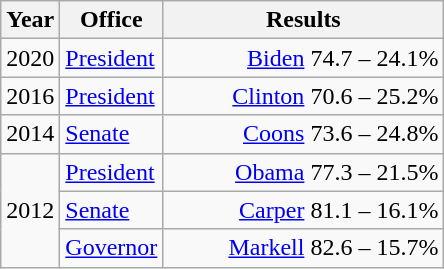<table class=wikitable>
<tr>
<th width="30">Year</th>
<th width="60">Office</th>
<th width="180">Results</th>
</tr>
<tr>
<td>2020</td>
<td><a href='#'>President</a></td>
<td align="right" ><a href='#'>Biden</a> 74.7 – 24.1%</td>
</tr>
<tr>
<td>2016</td>
<td><a href='#'>President</a></td>
<td align="right" ><a href='#'>Clinton</a> 70.6 – 25.2%</td>
</tr>
<tr>
<td>2014</td>
<td><a href='#'>Senate</a></td>
<td align="right" ><a href='#'>Coons</a> 73.6 – 24.8%</td>
</tr>
<tr>
<td rowspan="3">2012</td>
<td><a href='#'>President</a></td>
<td align="right" ><a href='#'>Obama</a> 77.3 – 21.5%</td>
</tr>
<tr>
<td><a href='#'>Senate</a></td>
<td align="right" ><a href='#'>Carper</a> 81.1 – 16.1%</td>
</tr>
<tr>
<td><a href='#'>Governor</a></td>
<td align="right" ><a href='#'>Markell</a> 82.6 – 15.7%</td>
</tr>
</table>
